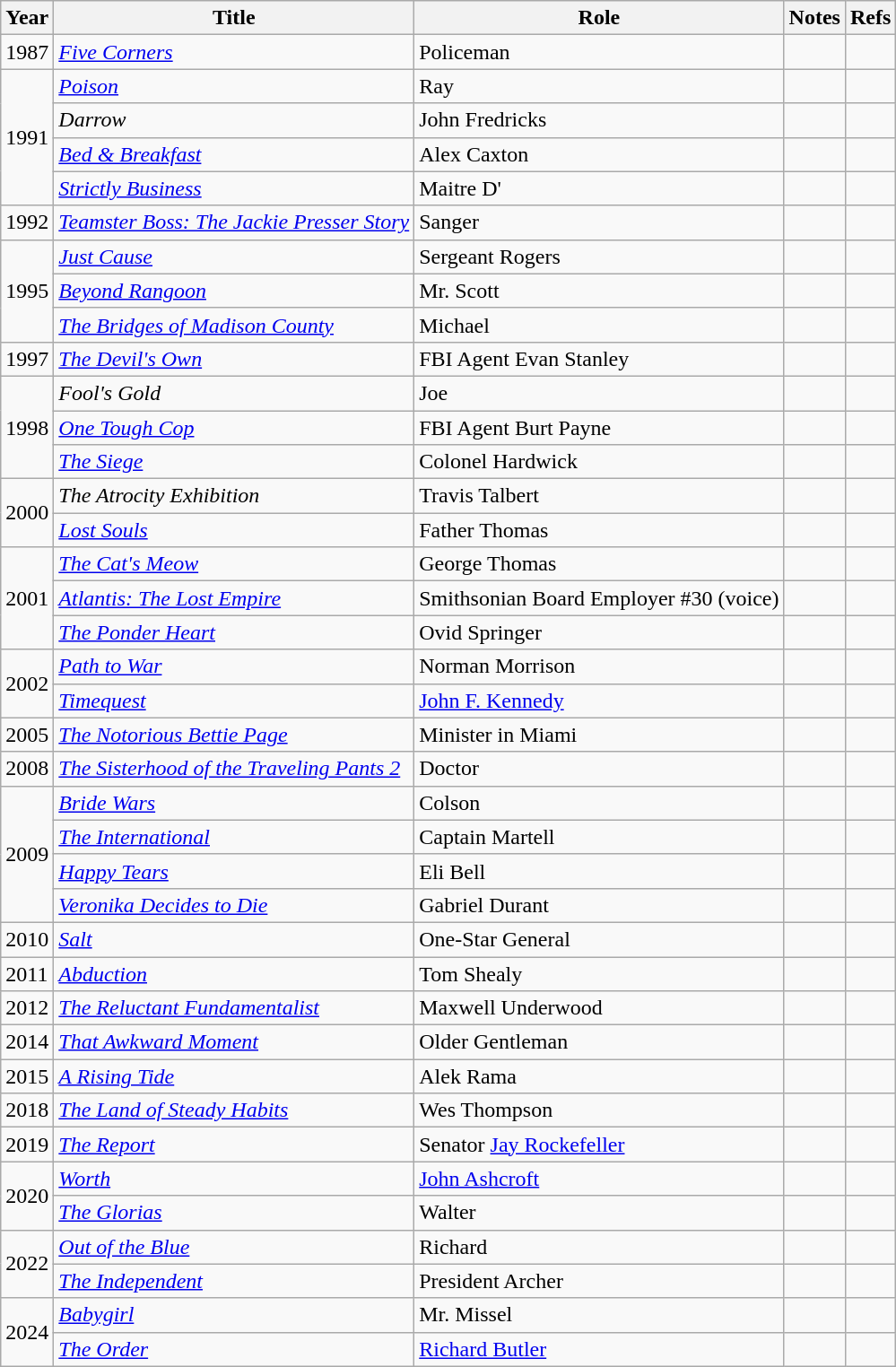<table class="wikitable sortable">
<tr>
<th>Year</th>
<th>Title</th>
<th>Role</th>
<th>Notes</th>
<th>Refs</th>
</tr>
<tr>
<td>1987</td>
<td><em><a href='#'>Five Corners</a></em></td>
<td>Policeman</td>
<td></td>
<td></td>
</tr>
<tr>
<td rowspan=4>1991</td>
<td><em><a href='#'>Poison</a></em></td>
<td>Ray</td>
<td></td>
<td></td>
</tr>
<tr>
<td><em>Darrow</em></td>
<td>John Fredricks</td>
<td></td>
<td></td>
</tr>
<tr>
<td><em><a href='#'>Bed & Breakfast</a></em></td>
<td>Alex Caxton</td>
<td></td>
<td></td>
</tr>
<tr>
<td><em><a href='#'>Strictly Business</a></em></td>
<td>Maitre D'</td>
<td></td>
<td></td>
</tr>
<tr>
<td>1992</td>
<td><em><a href='#'>Teamster Boss: The Jackie Presser Story</a></em></td>
<td>Sanger</td>
<td></td>
<td></td>
</tr>
<tr>
<td rowspan=3>1995</td>
<td><em><a href='#'>Just Cause</a></em></td>
<td>Sergeant Rogers</td>
<td></td>
<td></td>
</tr>
<tr>
<td><em><a href='#'>Beyond Rangoon</a></em></td>
<td>Mr. Scott</td>
<td></td>
<td></td>
</tr>
<tr>
<td><em><a href='#'>The Bridges of Madison County</a></em></td>
<td>Michael</td>
<td></td>
<td></td>
</tr>
<tr>
<td>1997</td>
<td><em><a href='#'>The Devil's Own</a></em></td>
<td>FBI Agent Evan Stanley</td>
<td></td>
<td></td>
</tr>
<tr>
<td rowspan=3>1998</td>
<td><em>Fool's Gold</em></td>
<td>Joe</td>
<td></td>
<td></td>
</tr>
<tr>
<td><em><a href='#'>One Tough Cop</a></em></td>
<td>FBI Agent Burt Payne</td>
<td></td>
<td></td>
</tr>
<tr>
<td><em><a href='#'>The Siege</a></em></td>
<td>Colonel Hardwick</td>
<td></td>
<td></td>
</tr>
<tr>
<td rowspan=2>2000</td>
<td><em>The Atrocity Exhibition</em></td>
<td>Travis Talbert</td>
<td></td>
<td></td>
</tr>
<tr>
<td><em><a href='#'>Lost Souls</a></em></td>
<td>Father Thomas</td>
<td></td>
<td></td>
</tr>
<tr>
<td rowspan=3>2001</td>
<td><em><a href='#'>The Cat's Meow</a></em></td>
<td>George Thomas</td>
<td></td>
<td></td>
</tr>
<tr>
<td><em><a href='#'>Atlantis: The Lost Empire</a></em></td>
<td>Smithsonian Board Employer #30 (voice)</td>
<td></td>
<td></td>
</tr>
<tr>
<td><em><a href='#'>The Ponder Heart</a></em></td>
<td>Ovid Springer</td>
<td></td>
<td></td>
</tr>
<tr>
<td rowspan=2>2002</td>
<td><em><a href='#'>Path to War</a></em></td>
<td>Norman Morrison</td>
<td></td>
<td></td>
</tr>
<tr>
<td><em><a href='#'>Timequest</a></em></td>
<td><a href='#'>John F. Kennedy</a></td>
<td></td>
<td></td>
</tr>
<tr>
<td>2005</td>
<td><em><a href='#'>The Notorious Bettie Page</a></em></td>
<td>Minister in Miami</td>
<td></td>
<td></td>
</tr>
<tr>
<td>2008</td>
<td><em><a href='#'>The Sisterhood of the Traveling Pants 2</a></em></td>
<td>Doctor</td>
<td></td>
</tr>
<tr>
<td rowspan=4>2009</td>
<td><em><a href='#'>Bride Wars</a></em></td>
<td>Colson</td>
<td></td>
<td></td>
</tr>
<tr>
<td><em><a href='#'>The International</a></em></td>
<td>Captain Martell</td>
<td></td>
<td></td>
</tr>
<tr>
<td><em><a href='#'>Happy Tears</a></em></td>
<td>Eli Bell</td>
<td></td>
<td></td>
</tr>
<tr>
<td><em><a href='#'>Veronika Decides to Die</a></em></td>
<td>Gabriel Durant</td>
<td></td>
<td></td>
</tr>
<tr>
<td>2010</td>
<td><em><a href='#'>Salt</a></em></td>
<td>One-Star General</td>
<td></td>
<td></td>
</tr>
<tr>
<td>2011</td>
<td><em><a href='#'>Abduction</a></em></td>
<td>Tom Shealy</td>
<td></td>
<td></td>
</tr>
<tr>
<td>2012</td>
<td><em><a href='#'>The Reluctant Fundamentalist</a></em></td>
<td>Maxwell Underwood</td>
<td></td>
<td></td>
</tr>
<tr>
<td>2014</td>
<td><em><a href='#'>That Awkward Moment</a></em></td>
<td>Older Gentleman</td>
<td></td>
<td></td>
</tr>
<tr>
<td>2015</td>
<td><em><a href='#'>A Rising Tide</a></em></td>
<td>Alek Rama</td>
<td></td>
<td></td>
</tr>
<tr>
<td>2018</td>
<td><em><a href='#'>The Land of Steady Habits</a></em></td>
<td>Wes Thompson</td>
<td></td>
<td></td>
</tr>
<tr>
<td>2019</td>
<td><em><a href='#'>The Report</a></em></td>
<td>Senator <a href='#'>Jay Rockefeller</a></td>
<td></td>
<td></td>
</tr>
<tr>
<td rowspan=2>2020</td>
<td><em><a href='#'>Worth</a></em></td>
<td><a href='#'>John Ashcroft</a></td>
<td></td>
<td></td>
</tr>
<tr>
<td><em><a href='#'>The Glorias</a></em></td>
<td>Walter</td>
<td></td>
<td></td>
</tr>
<tr>
<td rowspan=2>2022</td>
<td><em><a href='#'>Out of the Blue</a></em></td>
<td>Richard</td>
<td></td>
<td></td>
</tr>
<tr>
<td><em><a href='#'>The Independent</a></em></td>
<td>President Archer</td>
<td></td>
<td></td>
</tr>
<tr>
<td rowspan=2>2024</td>
<td><em><a href='#'>Babygirl</a></em></td>
<td>Mr. Missel</td>
<td></td>
<td></td>
</tr>
<tr>
<td><em><a href='#'>The Order</a></em></td>
<td><a href='#'>Richard Butler</a></td>
<td></td>
<td></td>
</tr>
</table>
